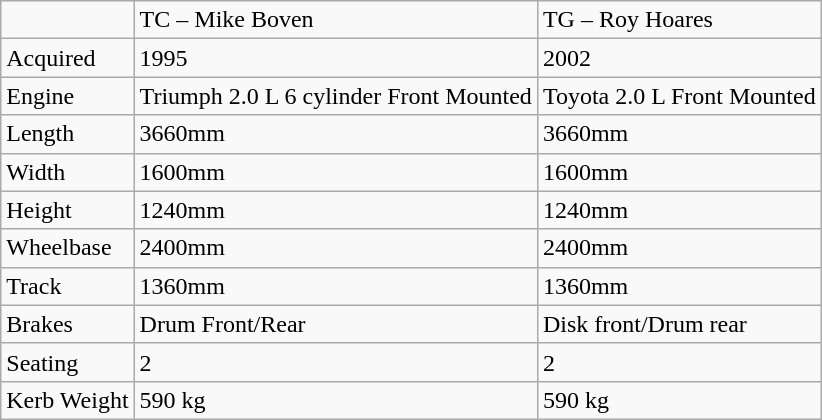<table class="wikitable">
<tr>
<td></td>
<td>TC – Mike Boven</td>
<td>TG – Roy Hoares</td>
</tr>
<tr>
<td>Acquired</td>
<td>1995</td>
<td>2002</td>
</tr>
<tr>
<td>Engine</td>
<td>Triumph 2.0 L 6 cylinder Front Mounted</td>
<td>Toyota 2.0 L Front Mounted</td>
</tr>
<tr>
<td>Length</td>
<td>3660mm</td>
<td>3660mm</td>
</tr>
<tr>
<td>Width</td>
<td>1600mm</td>
<td>1600mm</td>
</tr>
<tr>
<td>Height</td>
<td>1240mm</td>
<td>1240mm</td>
</tr>
<tr>
<td>Wheelbase</td>
<td>2400mm</td>
<td>2400mm</td>
</tr>
<tr>
<td>Track</td>
<td>1360mm</td>
<td>1360mm</td>
</tr>
<tr>
<td>Brakes</td>
<td>Drum Front/Rear</td>
<td>Disk front/Drum rear</td>
</tr>
<tr>
<td>Seating</td>
<td>2</td>
<td>2</td>
</tr>
<tr>
<td>Kerb Weight</td>
<td>590 kg</td>
<td>590 kg</td>
</tr>
</table>
